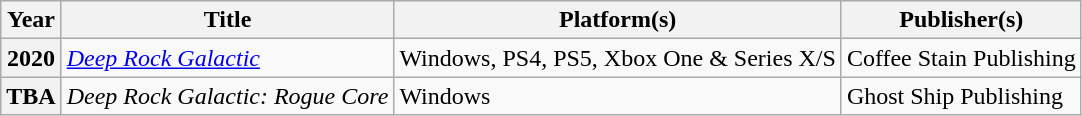<table class="wikitable sortable plainrowheaders">
<tr>
<th scope="col">Year</th>
<th scope="col">Title</th>
<th scope="col">Platform(s)</th>
<th scope="col">Publisher(s)</th>
</tr>
<tr>
<th scope="row">2020</th>
<td><em><a href='#'>Deep Rock Galactic</a></em></td>
<td>Windows, PS4, PS5, Xbox One  & Series X/S</td>
<td>Coffee Stain Publishing</td>
</tr>
<tr>
<th scope="row">TBA</th>
<td><em>Deep Rock Galactic: Rogue Core</em></td>
<td>Windows</td>
<td>Ghost Ship Publishing</td>
</tr>
</table>
